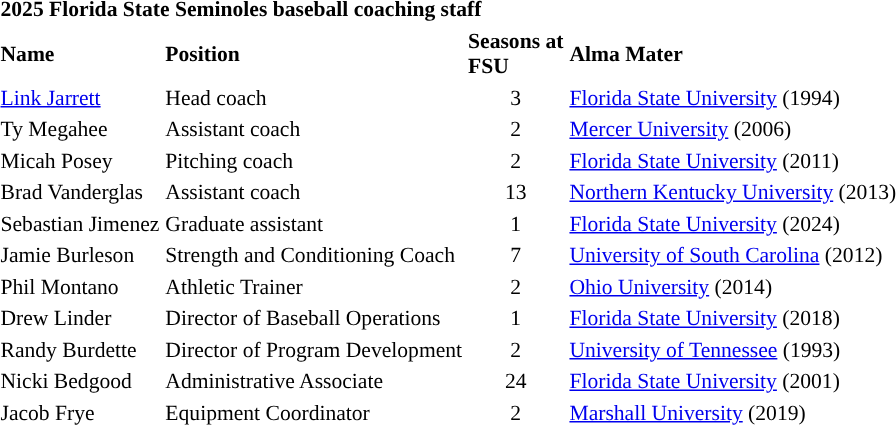<table class="toccolours" style="text-align: left; font-size:90%;">
<tr>
<th colspan="4">2025 Florida State Seminoles baseball coaching staff</th>
</tr>
<tr>
<th>Name</th>
<th>Position</th>
<th>Seasons at<br>FSU</th>
<th>Alma Mater</th>
</tr>
<tr>
<td><a href='#'>Link Jarrett</a></td>
<td>Head coach</td>
<td align=center>3</td>
<td><a href='#'>Florida State University</a> (1994)</td>
</tr>
<tr>
<td>Ty Megahee</td>
<td>Assistant coach</td>
<td align=center>2</td>
<td><a href='#'>Mercer University</a> (2006)</td>
</tr>
<tr>
<td>Micah Posey</td>
<td>Pitching coach</td>
<td align=center>2</td>
<td><a href='#'>Florida State University</a> (2011)</td>
</tr>
<tr>
<td>Brad Vanderglas</td>
<td>Assistant coach</td>
<td align=center>13</td>
<td><a href='#'>Northern Kentucky University</a> (2013)</td>
</tr>
<tr>
<td>Sebastian Jimenez</td>
<td>Graduate assistant</td>
<td align=center>1</td>
<td><a href='#'>Florida State University</a> (2024)</td>
</tr>
<tr>
<td>Jamie Burleson</td>
<td>Strength and Conditioning Coach</td>
<td align=center>7</td>
<td><a href='#'>University of South Carolina</a> (2012)</td>
</tr>
<tr>
<td>Phil Montano</td>
<td>Athletic Trainer</td>
<td align=center>2</td>
<td><a href='#'>Ohio University</a> (2014)</td>
</tr>
<tr>
<td>Drew Linder</td>
<td>Director of Baseball Operations</td>
<td align=center>1</td>
<td><a href='#'>Florida State University</a> (2018)</td>
</tr>
<tr>
<td>Randy Burdette</td>
<td>Director of Program Development</td>
<td align=center>2</td>
<td><a href='#'>University of Tennessee</a> (1993)</td>
</tr>
<tr>
<td>Nicki Bedgood</td>
<td>Administrative Associate</td>
<td align=center>24</td>
<td><a href='#'>Florida State University</a> (2001)</td>
</tr>
<tr>
<td>Jacob Frye</td>
<td>Equipment Coordinator</td>
<td align=center>2</td>
<td><a href='#'>Marshall University</a> (2019)</td>
</tr>
</table>
